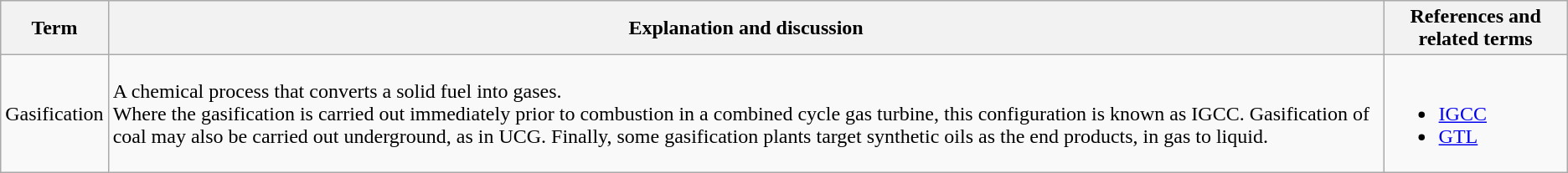<table class="wikitable">
<tr>
<th>Term</th>
<th>Explanation and discussion</th>
<th>References and related terms</th>
</tr>
<tr>
<td>Gasification</td>
<td>A chemical process that converts a solid fuel into gases.<br>Where the gasification is carried out immediately prior to combustion in a combined cycle gas turbine, this configuration is known as IGCC.  Gasification of coal may also be carried out underground, as in UCG.  Finally, some gasification plants target synthetic oils as the end products, in gas to liquid.</td>
<td><br><ul><li><a href='#'>IGCC</a></li><li><a href='#'>GTL</a></li></ul></td>
</tr>
</table>
